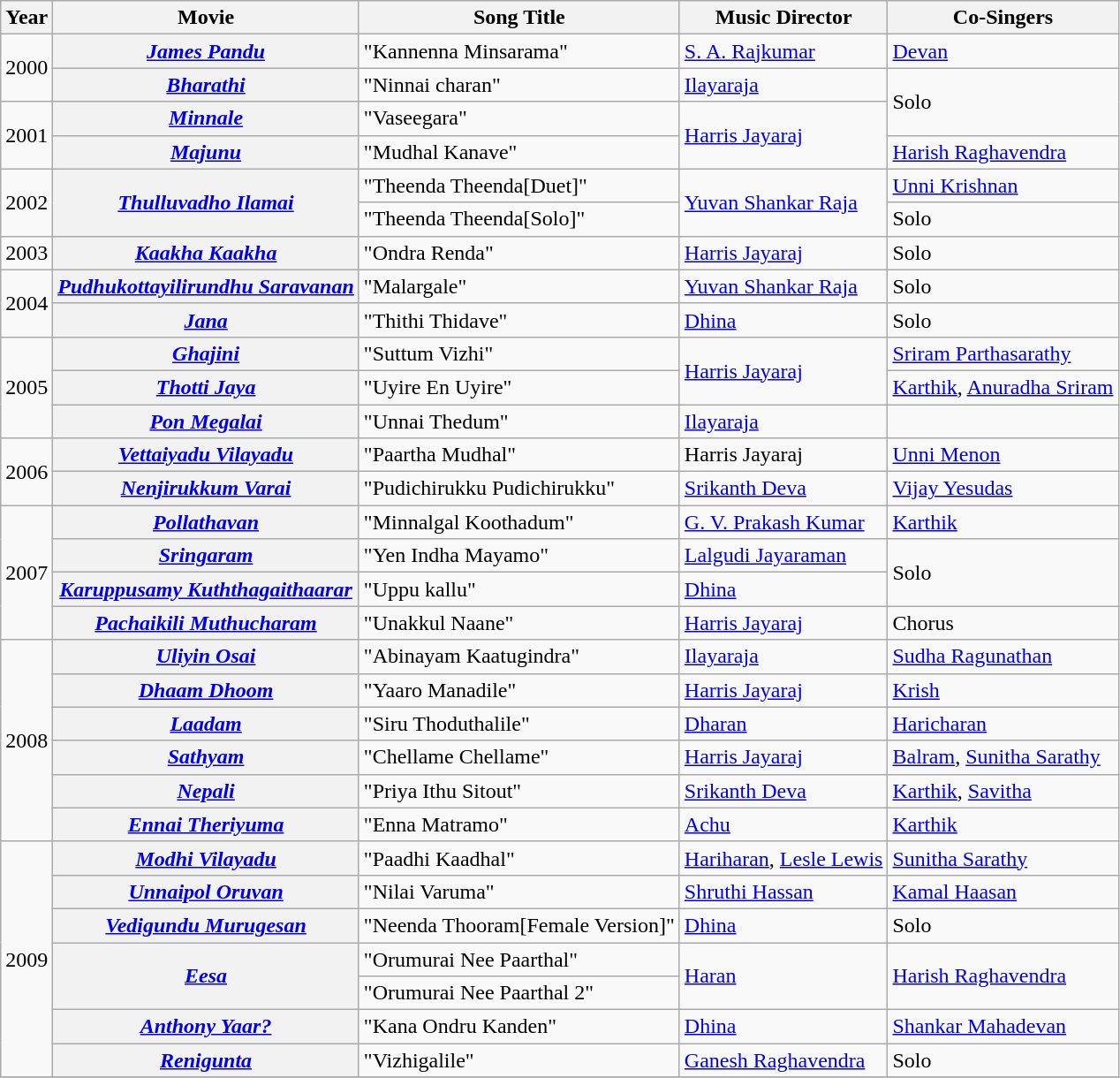<table class="wikitable">
<tr>
<th>Year</th>
<th>Movie</th>
<th>Song Title</th>
<th>Music Director</th>
<th>Co-Singers</th>
</tr>
<tr>
<td rowspan="2">2000</td>
<th><strong><em><a href='#'>James Pandu</a></em></strong></th>
<td>"Kannenna Minsarama"</td>
<td><a href='#'>S. A. Rajkumar</a></td>
<td><a href='#'>Devan</a></td>
</tr>
<tr>
<th><strong><a href='#'><em>Bharathi</em></a></strong></th>
<td>"Ninnai charan"</td>
<td><a href='#'>Ilayaraja</a></td>
<td rowspan="2">Solo</td>
</tr>
<tr>
<td rowspan="2">2001</td>
<th><strong><em><a href='#'>Minnale</a></em></strong></th>
<td>"Vaseegara"</td>
<td rowspan="2"><a href='#'>Harris Jayaraj</a></td>
</tr>
<tr>
<th><strong><em><a href='#'>Majunu</a></em></strong></th>
<td>"Mudhal Kanave"</td>
<td><a href='#'>Harish Raghavendra</a></td>
</tr>
<tr>
<td rowspan="2">2002</td>
<th rowspan="2"><strong><em><a href='#'>Thulluvadho Ilamai</a></em></strong></th>
<td>"Theenda Theenda[Duet]"</td>
<td rowspan="2"><a href='#'>Yuvan Shankar Raja</a></td>
<td><a href='#'>Unni Krishnan</a></td>
</tr>
<tr>
<td>"Theenda Theenda[Solo]"</td>
<td>Solo</td>
</tr>
<tr>
<td>2003</td>
<th><strong><em><a href='#'>Kaakha Kaakha</a></em></strong></th>
<td>"Ondra Renda"</td>
<td><a href='#'>Harris Jayaraj</a></td>
<td>Solo</td>
</tr>
<tr>
<td rowspan="2">2004</td>
<th><strong><a href='#'><em>Pudhukottayilirundhu Saravanan</em></a></strong></th>
<td>"Malargale"</td>
<td><a href='#'>Yuvan Shankar Raja</a></td>
<td>Solo</td>
</tr>
<tr>
<th><strong><a href='#'><em>Jana</em></a></strong></th>
<td>"Thithi Thidave"</td>
<td><a href='#'>Dhina</a></td>
<td>Solo</td>
</tr>
<tr>
<td rowspan="3">2005</td>
<th><strong><a href='#'><em>Ghajini</em></a></strong></th>
<td>"Suttum Vizhi"</td>
<td rowspan="2"><a href='#'>Harris Jayaraj</a></td>
<td><a href='#'>Sriram Parthasarathy</a></td>
</tr>
<tr>
<th><strong><em><a href='#'>Thotti Jaya</a></em></strong></th>
<td>"Uyire En Uyire"</td>
<td><a href='#'>Karthik</a>, <a href='#'>Anuradha Sriram</a></td>
</tr>
<tr>
<th><strong><em><a href='#'>Pon Megalai</a></em></strong></th>
<td>"Unnai Thedum"</td>
<td><a href='#'>Ilayaraja</a></td>
</tr>
<tr>
<td rowspan="2">2006</td>
<th><strong><a href='#'><em>Vettaiyadu Vilayadu</em></a></strong></th>
<td>"Paartha Mudhal"</td>
<td>Harris Jayaraj</td>
<td><a href='#'>Unni Menon</a></td>
</tr>
<tr>
<th><strong><a href='#'><em>Nenjirukkum Varai</em></a></strong></th>
<td>"Pudichirukku Pudichirukku"</td>
<td><a href='#'>Srikanth Deva</a></td>
<td><a href='#'>Vijay Yesudas</a></td>
</tr>
<tr>
<td rowspan="4">2007</td>
<th><strong><a href='#'><em>Pollathavan</em></a></strong></th>
<td>"Minnalgal Koothadum"</td>
<td><a href='#'>G. V. Prakash Kumar</a></td>
<td><a href='#'>Karthik</a></td>
</tr>
<tr>
<th><strong><em><a href='#'>Sringaram</a></em></strong></th>
<td>"Yen Indha Mayamo"</td>
<td><a href='#'>Lalgudi Jayaraman</a></td>
<td rowspan="2">Solo</td>
</tr>
<tr>
<th><strong><em><a href='#'>Karuppusamy Kuththagaithaarar</a></em></strong></th>
<td>"Uppu kallu"</td>
<td><a href='#'>Dhina</a></td>
</tr>
<tr>
<th><strong><em><a href='#'>Pachaikili Muthucharam</a></em></strong></th>
<td>"Unakkul Naane"</td>
<td><a href='#'>Harris Jayaraj</a></td>
<td>Chorus</td>
</tr>
<tr>
<td rowspan="6">2008</td>
<th><strong><em><a href='#'>Uliyin Osai</a></em></strong></th>
<td>"Abinayam Kaatugindra"</td>
<td><a href='#'>Ilayaraja</a></td>
<td><a href='#'>Sudha Ragunathan</a></td>
</tr>
<tr>
<th><strong><em><a href='#'>Dhaam Dhoom</a></em></strong></th>
<td>"Yaaro Manadile"</td>
<td><a href='#'>Harris Jayaraj</a></td>
<td><a href='#'>Krish</a></td>
</tr>
<tr>
<th><strong><em><a href='#'>Laadam</a></em></strong></th>
<td>"Siru Thoduthalile"</td>
<td><a href='#'>Dharan</a></td>
<td><a href='#'>Haricharan</a></td>
</tr>
<tr>
<th><strong><a href='#'><em>Sathyam</em></a></strong></th>
<td>"Chellame Chellame"</td>
<td><a href='#'>Harris Jayaraj</a></td>
<td><a href='#'>Balram</a>, <a href='#'>Sunitha Sarathy</a></td>
</tr>
<tr>
<th><strong><a href='#'><em>Nepali</em></a></strong></th>
<td>"Priya Ithu Sitout"</td>
<td><a href='#'>Srikanth Deva</a></td>
<td><a href='#'>Karthik</a>, <a href='#'>Savitha</a></td>
</tr>
<tr>
<th><strong><a href='#'><em>Ennai Theriyuma</em></a></strong></th>
<td>"Enna Matramo"</td>
<td><a href='#'>Achu</a></td>
<td><a href='#'>Karthik</a></td>
</tr>
<tr>
<td rowspan="7">2009</td>
<th><strong><em><a href='#'>Modhi Vilayadu</a></em></strong></th>
<td>"Paadhi Kaadhal"</td>
<td><a href='#'>Hariharan</a>, <a href='#'>Lesle Lewis</a></td>
<td><a href='#'>Sunitha Sarathy</a></td>
</tr>
<tr>
<th><strong><a href='#'><em>Unnaipol Oruvan</em></a></strong></th>
<td>"Nilai Varuma"</td>
<td><a href='#'>Shruthi Hassan</a></td>
<td><a href='#'>Kamal Haasan</a></td>
</tr>
<tr>
<th><strong><em><a href='#'>Vedigundu Murugesan</a></em></strong></th>
<td>"Neenda Thooram[Female Version]"</td>
<td><a href='#'>Dhina</a></td>
<td>Solo</td>
</tr>
<tr>
<th rowspan="2"><strong><a href='#'><em>Eesa</em></a></strong></th>
<td>"Orumurai Nee Paarthal"</td>
<td rowspan="2"><a href='#'>Haran</a></td>
<td rowspan="2"><a href='#'>Harish Raghavendra</a></td>
</tr>
<tr>
<td>"Orumurai Nee Paarthal 2"</td>
</tr>
<tr>
<th><strong><em><a href='#'>Anthony Yaar?</a></em></strong></th>
<td>"Kana Ondru Kanden"</td>
<td><a href='#'>Dhina</a></td>
<td><a href='#'>Shankar Mahadevan</a></td>
</tr>
<tr>
<th><strong><a href='#'><em>Renigunta</em></a></strong></th>
<td>"Vizhigalile"</td>
<td><a href='#'>Ganesh Raghavendra</a></td>
<td>Solo</td>
</tr>
<tr>
</tr>
</table>
